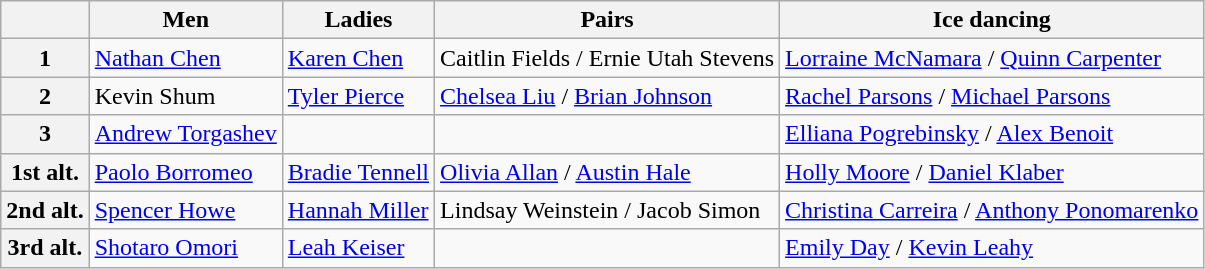<table class="wikitable">
<tr>
<th></th>
<th>Men</th>
<th>Ladies</th>
<th>Pairs</th>
<th>Ice dancing</th>
</tr>
<tr>
<th>1</th>
<td><a href='#'>Nathan Chen</a></td>
<td><a href='#'>Karen Chen</a></td>
<td>Caitlin Fields / Ernie Utah Stevens</td>
<td><a href='#'>Lorraine McNamara</a> / <a href='#'>Quinn Carpenter</a></td>
</tr>
<tr>
<th>2</th>
<td>Kevin Shum</td>
<td><a href='#'>Tyler Pierce</a></td>
<td><a href='#'>Chelsea Liu</a> / <a href='#'>Brian Johnson</a></td>
<td><a href='#'>Rachel Parsons</a> / <a href='#'>Michael Parsons</a></td>
</tr>
<tr>
<th>3</th>
<td><a href='#'>Andrew Torgashev</a></td>
<td></td>
<td></td>
<td><a href='#'>Elliana Pogrebinsky</a> / <a href='#'>Alex Benoit</a></td>
</tr>
<tr>
<th>1st alt.</th>
<td><a href='#'>Paolo Borromeo</a></td>
<td><a href='#'>Bradie Tennell</a></td>
<td><a href='#'>Olivia Allan</a> / <a href='#'>Austin Hale</a></td>
<td><a href='#'>Holly Moore</a> / <a href='#'>Daniel Klaber</a></td>
</tr>
<tr>
<th>2nd alt.</th>
<td><a href='#'>Spencer Howe</a></td>
<td><a href='#'>Hannah Miller</a></td>
<td>Lindsay Weinstein / Jacob Simon</td>
<td><a href='#'>Christina Carreira</a> / <a href='#'>Anthony Ponomarenko</a></td>
</tr>
<tr>
<th>3rd alt.</th>
<td><a href='#'>Shotaro Omori</a></td>
<td><a href='#'>Leah Keiser</a></td>
<td></td>
<td><a href='#'>Emily Day</a> / <a href='#'>Kevin Leahy</a></td>
</tr>
</table>
